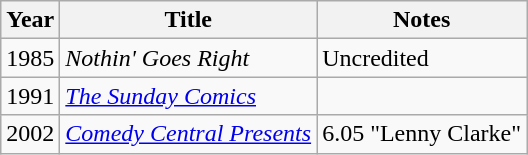<table class="wikitable">
<tr>
<th>Year</th>
<th>Title</th>
<th>Notes</th>
</tr>
<tr>
<td>1985</td>
<td><em>Nothin' Goes Right</em></td>
<td>Uncredited</td>
</tr>
<tr>
<td>1991</td>
<td><em><a href='#'>The Sunday Comics</a></em></td>
<td></td>
</tr>
<tr>
<td>2002</td>
<td><em><a href='#'>Comedy Central Presents</a></em></td>
<td>6.05 "Lenny Clarke"</td>
</tr>
</table>
